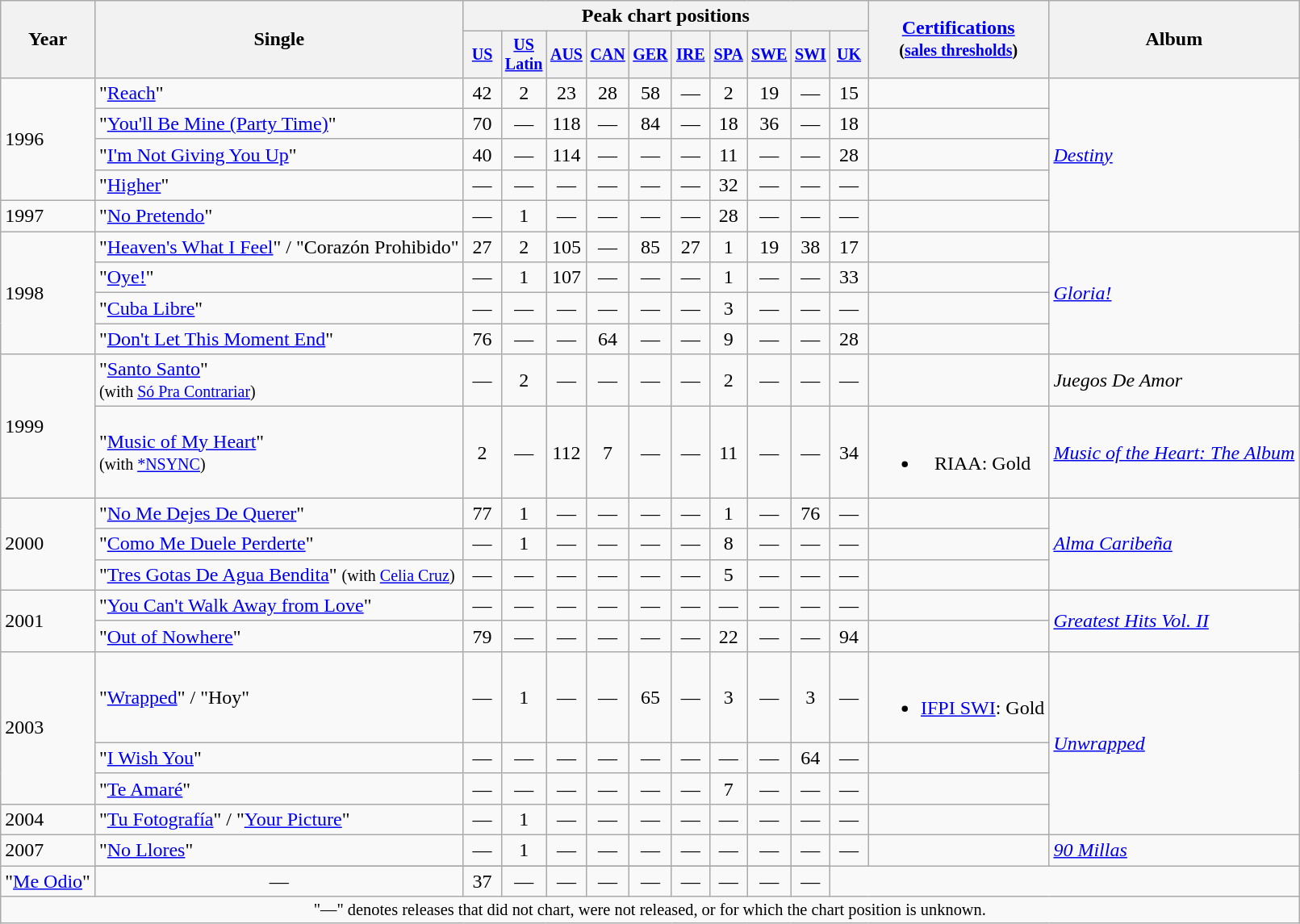<table class="wikitable">
<tr>
<th scope="col" rowspan="2">Year</th>
<th scope="col" rowspan="2">Single</th>
<th scope="col" colspan="10">Peak chart positions</th>
<th scope="col" rowspan="2"><a href='#'>Certifications</a><br><small>(<a href='#'>sales thresholds</a>)</small></th>
<th scope="col" rowspan="2">Album</th>
</tr>
<tr style="font-size:smaller;">
<th width="25"><a href='#'>US</a><br></th>
<th width="25"><a href='#'>US<br>Latin</a><br></th>
<th width="25"><a href='#'>AUS</a><br></th>
<th width="25"><a href='#'>CAN</a><br></th>
<th width="25"><a href='#'>GER</a><br></th>
<th width="25"><a href='#'>IRE</a><br></th>
<th width="25"><a href='#'>SPA</a><br></th>
<th width="25"><a href='#'>SWE</a><br></th>
<th width="25"><a href='#'>SWI</a><br></th>
<th width="25"><a href='#'>UK</a><br></th>
</tr>
<tr style="text-align:center;">
<td style="text-align:left;" rowspan="4">1996</td>
<td align="left">"<a href='#'>Reach</a>"</td>
<td>42</td>
<td>2</td>
<td>23</td>
<td>28</td>
<td>58</td>
<td>—</td>
<td>2</td>
<td>19</td>
<td>—</td>
<td>15</td>
<td></td>
<td style="text-align:left;" rowspan="5"><em><a href='#'>Destiny</a></em></td>
</tr>
<tr style="text-align:center;">
<td align="left">"<a href='#'>You'll Be Mine (Party Time)</a>"</td>
<td>70</td>
<td>—</td>
<td>118</td>
<td>—</td>
<td>84</td>
<td>—</td>
<td>18</td>
<td>36</td>
<td>—</td>
<td>18</td>
<td></td>
</tr>
<tr style="text-align:center;">
<td align="left">"<a href='#'>I'm Not Giving You Up</a>"</td>
<td>40</td>
<td>—</td>
<td>114</td>
<td>—</td>
<td>—</td>
<td>—</td>
<td>11</td>
<td>—</td>
<td>—</td>
<td>28</td>
<td></td>
</tr>
<tr style="text-align:center;">
<td align="left">"<a href='#'>Higher</a>"</td>
<td>—</td>
<td>—</td>
<td>—</td>
<td>—</td>
<td>—</td>
<td>—</td>
<td>32</td>
<td>—</td>
<td>—</td>
<td>—</td>
<td></td>
</tr>
<tr style="text-align:center;">
<td style="text-align:left;" rowspan="1">1997</td>
<td align="left">"<a href='#'>No Pretendo</a>"</td>
<td>—</td>
<td>1</td>
<td>—</td>
<td>—</td>
<td>—</td>
<td>—</td>
<td>28</td>
<td>—</td>
<td>—</td>
<td>—</td>
<td></td>
</tr>
<tr style="text-align:center;">
<td style="text-align:left;" rowspan="4">1998</td>
<td align="left">"<a href='#'>Heaven's What I Feel</a>" / "Corazón Prohibido"</td>
<td>27</td>
<td>2</td>
<td>105</td>
<td>—</td>
<td>85</td>
<td>27</td>
<td>1</td>
<td>19</td>
<td>38</td>
<td>17</td>
<td></td>
<td style="text-align:left;" rowspan="4"><em><a href='#'>Gloria!</a></em></td>
</tr>
<tr style="text-align:center;">
<td align="left">"<a href='#'>Oye!</a>"</td>
<td>—</td>
<td>1</td>
<td>107</td>
<td>—</td>
<td>—</td>
<td>—</td>
<td>1</td>
<td>—</td>
<td>—</td>
<td>33</td>
<td></td>
</tr>
<tr style="text-align:center;">
<td align="left">"<a href='#'>Cuba Libre</a>"</td>
<td>—</td>
<td>—</td>
<td>—</td>
<td>—</td>
<td>—</td>
<td>—</td>
<td>3</td>
<td>—</td>
<td>—</td>
<td>—</td>
<td></td>
</tr>
<tr style="text-align:center;">
<td align="left">"<a href='#'>Don't Let This Moment End</a>"</td>
<td>76</td>
<td>—</td>
<td>—</td>
<td>64</td>
<td>—</td>
<td>—</td>
<td>9</td>
<td>—</td>
<td>—</td>
<td>28</td>
<td></td>
</tr>
<tr style="text-align:center;">
<td style="text-align:left;" rowspan="2">1999</td>
<td align="left">"<a href='#'>Santo Santo</a>"<br><small>(with <a href='#'>Só Pra Contrariar</a>)</small></td>
<td>—</td>
<td>2</td>
<td>—</td>
<td>—</td>
<td>—</td>
<td>—</td>
<td>2</td>
<td>—</td>
<td>—</td>
<td>—</td>
<td></td>
<td align="left"><em>Juegos De Amor</em></td>
</tr>
<tr style="text-align:center;">
<td align="left">"<a href='#'>Music of My Heart</a>"<br><small>(with <a href='#'>*NSYNC</a>)</small></td>
<td>2</td>
<td>—</td>
<td>112</td>
<td>7</td>
<td>—</td>
<td>—</td>
<td>11</td>
<td>—</td>
<td>—</td>
<td>34</td>
<td><br><ul><li>RIAA: Gold</li></ul></td>
<td align="left"><em><a href='#'>Music of the Heart: The Album</a></em></td>
</tr>
<tr style="text-align:center;">
<td style="text-align:left;" rowspan="3">2000</td>
<td align="left">"<a href='#'>No Me Dejes De Querer</a>"</td>
<td>77</td>
<td>1</td>
<td>—</td>
<td>—</td>
<td>—</td>
<td>—</td>
<td>1</td>
<td>—</td>
<td>76</td>
<td>—</td>
<td></td>
<td style="text-align:left;" rowspan="3"><em><a href='#'>Alma Caribeña</a></em></td>
</tr>
<tr style="text-align:center;">
<td align="left">"<a href='#'>Como Me Duele Perderte</a>"</td>
<td>—</td>
<td>1</td>
<td>—</td>
<td>—</td>
<td>—</td>
<td>—</td>
<td>8</td>
<td>—</td>
<td>—</td>
<td>—</td>
<td></td>
</tr>
<tr style="text-align:center;">
<td align="left">"<a href='#'>Tres Gotas De Agua Bendita</a>" <small>(with <a href='#'>Celia Cruz</a>)</small></td>
<td>—</td>
<td>—</td>
<td>—</td>
<td>—</td>
<td>—</td>
<td>—</td>
<td>5</td>
<td>—</td>
<td>—</td>
<td>—</td>
<td></td>
</tr>
<tr style="text-align:center;">
<td style="text-align:left;" rowspan="2">2001</td>
<td align="left">"<a href='#'>You Can't Walk Away from Love</a>"</td>
<td>—</td>
<td>—</td>
<td>—</td>
<td>—</td>
<td>—</td>
<td>—</td>
<td>—</td>
<td>—</td>
<td>—</td>
<td>—</td>
<td></td>
<td align="left"; rowspan="2"><em><a href='#'>Greatest Hits Vol. II</a></em></td>
</tr>
<tr style="text-align:center;">
<td align="left">"<a href='#'>Out of Nowhere</a>"</td>
<td>79</td>
<td>—</td>
<td>—</td>
<td>—</td>
<td>—</td>
<td>—</td>
<td>22</td>
<td>—</td>
<td>—</td>
<td>94</td>
<td></td>
</tr>
<tr style="text-align:center;">
<td style="text-align:left;" rowspan="3">2003</td>
<td align="left">"<a href='#'>Wrapped</a>" / "Hoy"</td>
<td>—</td>
<td>1</td>
<td>—</td>
<td>—</td>
<td>65</td>
<td>—</td>
<td>3</td>
<td>—</td>
<td>3</td>
<td>—</td>
<td><br><ul><li><a href='#'>IFPI SWI</a>: Gold</li></ul></td>
<td style="text-align:left;" rowspan="4"><em><a href='#'>Unwrapped</a></em></td>
</tr>
<tr style="text-align:center;">
<td align="left">"<a href='#'>I Wish You</a>"</td>
<td>—</td>
<td>—</td>
<td>—</td>
<td>—</td>
<td>—</td>
<td>—</td>
<td>—</td>
<td>—</td>
<td>64</td>
<td>—</td>
<td></td>
</tr>
<tr style="text-align:center;">
<td align="left">"<a href='#'>Te Amaré</a>"</td>
<td>—</td>
<td>—</td>
<td>—</td>
<td>—</td>
<td>—</td>
<td>—</td>
<td>7</td>
<td>—</td>
<td>—</td>
<td>—</td>
<td></td>
</tr>
<tr style="text-align:center;">
<td align="left">2004</td>
<td align="left">"<a href='#'>Tu Fotografía</a>" / "<a href='#'>Your Picture</a>"</td>
<td>—</td>
<td>1</td>
<td>—</td>
<td>—</td>
<td>—</td>
<td>—</td>
<td>—</td>
<td>—</td>
<td>—</td>
<td>—</td>
<td></td>
</tr>
<tr style="text-align:center;">
<td style="text-align:left;" rowspan="2">2007</td>
<td align="left">"<a href='#'>No Llores</a>"</td>
<td>—</td>
<td>1</td>
<td>—</td>
<td>—</td>
<td>—</td>
<td>—</td>
<td>—</td>
<td>—</td>
<td>—</td>
<td>—</td>
<td></td>
<td style="text-align:left;" rowspan="2"><em><a href='#'>90 Millas</a></em></td>
</tr>
<tr>
</tr>
<tr style="text-align:center;">
<td align="left">"<a href='#'>Me Odio</a>"</td>
<td>—</td>
<td>37</td>
<td>—</td>
<td>—</td>
<td>—</td>
<td>—</td>
<td>—</td>
<td>—</td>
<td>—</td>
<td>—</td>
</tr>
<tr>
<td colspan="20" style="text-align:center; font-size:85%">"—" denotes releases that did not chart, were not released, or for which the chart position is unknown.</td>
</tr>
</table>
